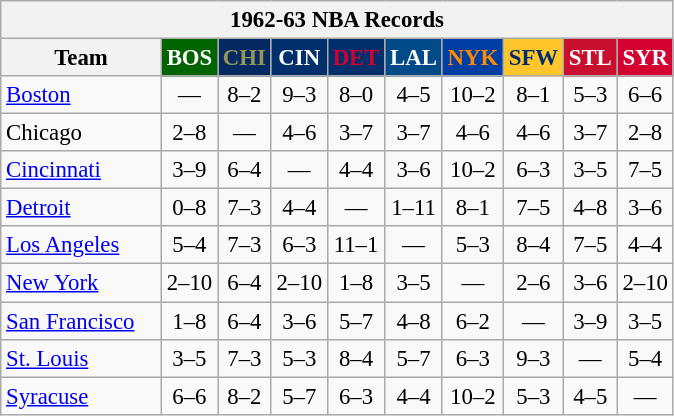<table class="wikitable" style="font-size:95%; text-align:center;">
<tr>
<th colspan=10>1962-63 NBA Records</th>
</tr>
<tr>
<th width=100>Team</th>
<th style="background:#006400;color:#FFFFFF;width=35">BOS</th>
<th style="background:#052A61;color:#979757;width=35">CHI</th>
<th style="background:#012F6B;color:#FFFFFF;width=35">CIN</th>
<th style="background:#012F6B;color:#D40032;width=35">DET</th>
<th style="background:#004B87;color:#FFFFFF;width=35">LAL</th>
<th style="background:#003EA4;color:#FF8C00;width=35">NYK</th>
<th style="background:#FFC62C;color:#012D6C;width=35">SFW</th>
<th style="background:#C90F2E;color:#FFFFFF;width=35">STL</th>
<th style="background:#D40032;color:#FFFFFF;width=35">SYR</th>
</tr>
<tr>
<td style="text-align:left;"><a href='#'>Boston</a></td>
<td>—</td>
<td>8–2</td>
<td>9–3</td>
<td>8–0</td>
<td>4–5</td>
<td>10–2</td>
<td>8–1</td>
<td>5–3</td>
<td>6–6</td>
</tr>
<tr>
<td style="text-align:left;">Chicago</td>
<td>2–8</td>
<td>—</td>
<td>4–6</td>
<td>3–7</td>
<td>3–7</td>
<td>4–6</td>
<td>4–6</td>
<td>3–7</td>
<td>2–8</td>
</tr>
<tr>
<td style="text-align:left;"><a href='#'>Cincinnati</a></td>
<td>3–9</td>
<td>6–4</td>
<td>—</td>
<td>4–4</td>
<td>3–6</td>
<td>10–2</td>
<td>6–3</td>
<td>3–5</td>
<td>7–5</td>
</tr>
<tr>
<td style="text-align:left;"><a href='#'>Detroit</a></td>
<td>0–8</td>
<td>7–3</td>
<td>4–4</td>
<td>—</td>
<td>1–11</td>
<td>8–1</td>
<td>7–5</td>
<td>4–8</td>
<td>3–6</td>
</tr>
<tr>
<td style="text-align:left;"><a href='#'>Los Angeles</a></td>
<td>5–4</td>
<td>7–3</td>
<td>6–3</td>
<td>11–1</td>
<td>—</td>
<td>5–3</td>
<td>8–4</td>
<td>7–5</td>
<td>4–4</td>
</tr>
<tr>
<td style="text-align:left;"><a href='#'>New York</a></td>
<td>2–10</td>
<td>6–4</td>
<td>2–10</td>
<td>1–8</td>
<td>3–5</td>
<td>—</td>
<td>2–6</td>
<td>3–6</td>
<td>2–10</td>
</tr>
<tr>
<td style="text-align:left;"><a href='#'>San Francisco</a></td>
<td>1–8</td>
<td>6–4</td>
<td>3–6</td>
<td>5–7</td>
<td>4–8</td>
<td>6–2</td>
<td>—</td>
<td>3–9</td>
<td>3–5</td>
</tr>
<tr>
<td style="text-align:left;"><a href='#'>St. Louis</a></td>
<td>3–5</td>
<td>7–3</td>
<td>5–3</td>
<td>8–4</td>
<td>5–7</td>
<td>6–3</td>
<td>9–3</td>
<td>—</td>
<td>5–4</td>
</tr>
<tr>
<td style="text-align:left;"><a href='#'>Syracuse</a></td>
<td>6–6</td>
<td>8–2</td>
<td>5–7</td>
<td>6–3</td>
<td>4–4</td>
<td>10–2</td>
<td>5–3</td>
<td>4–5</td>
<td>—</td>
</tr>
</table>
